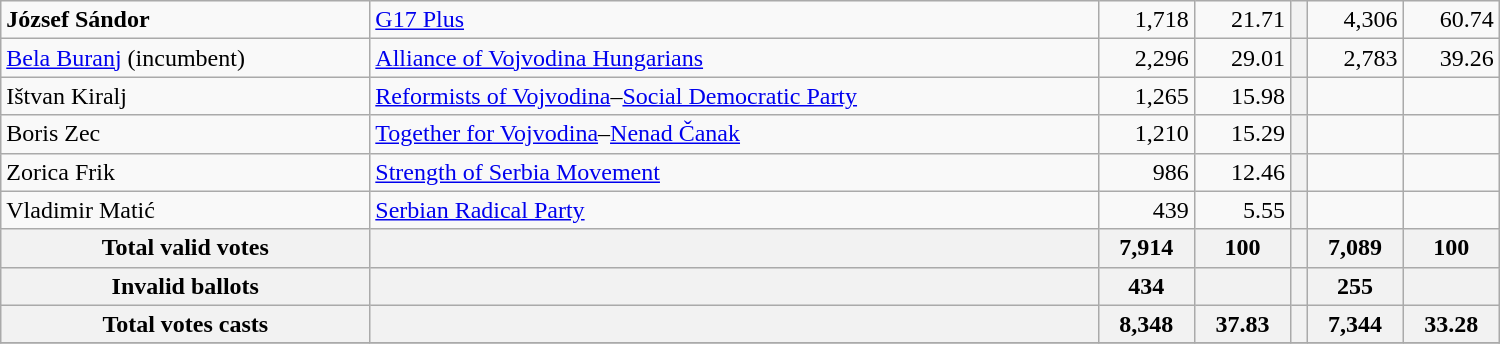<table style="width:1000px;" class="wikitable">
<tr>
<td align="left"><strong>József Sándor</strong></td>
<td align="left"><a href='#'>G17 Plus</a></td>
<td align="right">1,718</td>
<td align="right">21.71</td>
<th align="left"></th>
<td align="right">4,306</td>
<td align="right">60.74</td>
</tr>
<tr>
<td align="left"><a href='#'>Bela Buranj</a> (incumbent)</td>
<td align="left"><a href='#'>Alliance of Vojvodina Hungarians</a></td>
<td align="right">2,296</td>
<td align="right">29.01</td>
<th align="left"></th>
<td align="right">2,783</td>
<td align="right">39.26</td>
</tr>
<tr>
<td align="left">Ištvan Kiralj</td>
<td align="left"><a href='#'>Reformists of Vojvodina</a>–<a href='#'>Social Democratic Party</a></td>
<td align="right">1,265</td>
<td align="right">15.98</td>
<th align="left"></th>
<td align="right"></td>
<td align="right"></td>
</tr>
<tr>
<td align="left">Boris Zec</td>
<td align="left"><a href='#'>Together for Vojvodina</a>–<a href='#'>Nenad Čanak</a></td>
<td align="right">1,210</td>
<td align="right">15.29</td>
<th align="left"></th>
<td align="right"></td>
<td align="right"></td>
</tr>
<tr>
<td align="left">Zorica Frik</td>
<td align="left"><a href='#'>Strength of Serbia Movement</a></td>
<td align="right">986</td>
<td align="right">12.46</td>
<th align="left"></th>
<td align="right"></td>
<td align="right"></td>
</tr>
<tr>
<td align="left">Vladimir Matić</td>
<td align="left"><a href='#'>Serbian Radical Party</a></td>
<td align="right">439</td>
<td align="right">5.55</td>
<th align="left"></th>
<td align="right"></td>
<td align="right"></td>
</tr>
<tr>
<th align="left">Total valid votes</th>
<th align="left"></th>
<th align="right">7,914</th>
<th align="right">100</th>
<th align="left"></th>
<th align="right">7,089</th>
<th align="right">100</th>
</tr>
<tr>
<th align="left">Invalid ballots</th>
<th align="left"></th>
<th align="right">434</th>
<th align="right"></th>
<th align="left"></th>
<th align="right">255</th>
<th align="right"></th>
</tr>
<tr>
<th align="left">Total votes casts</th>
<th align="left"></th>
<th align="right">8,348</th>
<th align="right">37.83</th>
<th align="left"></th>
<th align="right">7,344</th>
<th align="right">33.28</th>
</tr>
<tr>
</tr>
</table>
